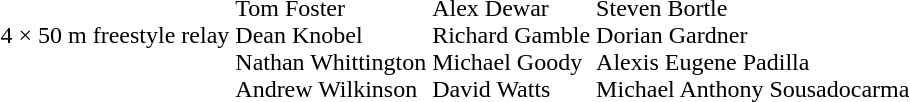<table>
<tr>
<td>4 × 50 m freestyle relay</td>
<td nowrap><br>Tom Foster<br>Dean Knobel<br>Nathan Whittington<br>Andrew Wilkinson</td>
<td nowrap><br>Alex Dewar<br>Richard Gamble<br>Michael Goody<br>David Watts</td>
<td nowrap><br>Steven Bortle<br>Dorian Gardner<br>Alexis Eugene Padilla<br>Michael Anthony Sousadocarma</td>
</tr>
</table>
